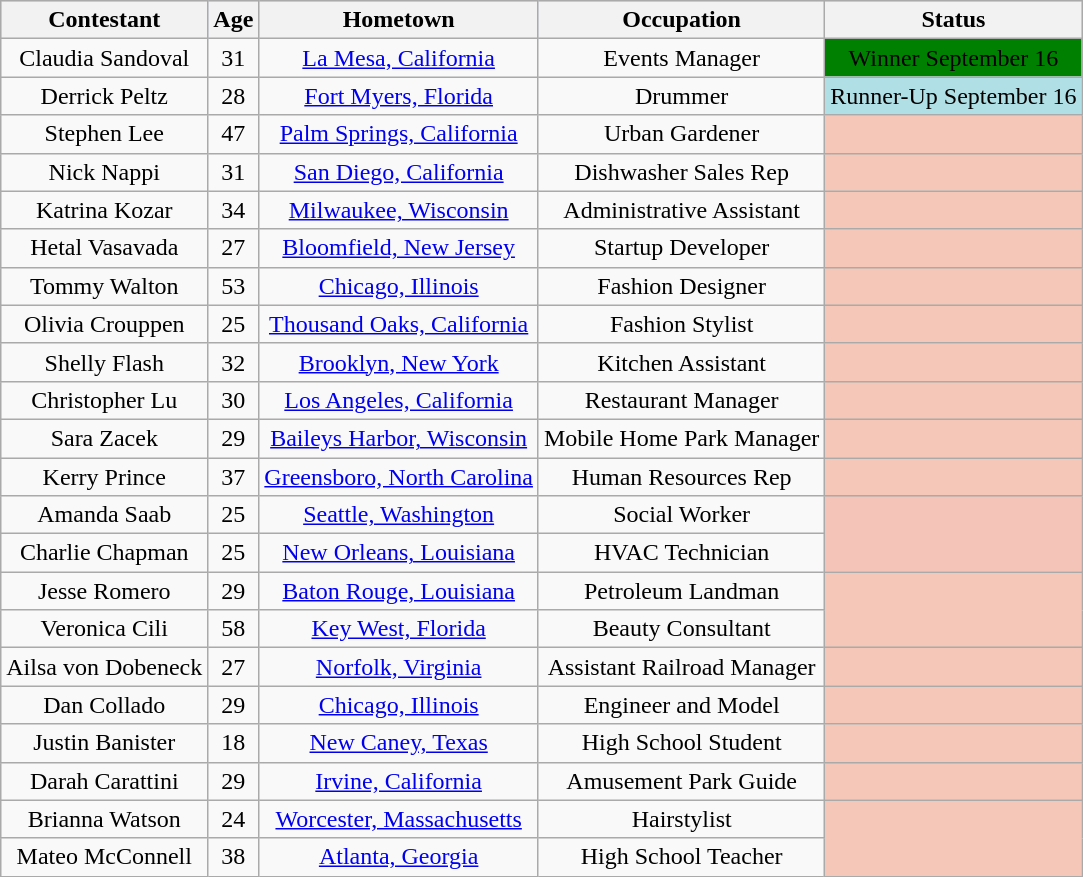<table class="wikitable sortable plainrowheaders" style="text-align:center;">
<tr style="background:#C1D8FF;">
<th>Contestant</th>
<th>Age</th>
<th>Hometown</th>
<th>Occupation</th>
<th>Status</th>
</tr>
<tr>
<td>Claudia Sandoval</td>
<td>31</td>
<td><a href='#'>La Mesa, California</a></td>
<td>Events Manager</td>
<td style="background:green;"><span>Winner September 16</span></td>
</tr>
<tr>
<td>Derrick Peltz</td>
<td>28</td>
<td><a href='#'>Fort Myers, Florida</a></td>
<td>Drummer</td>
<td style="background:#B0E0E6;">Runner-Up September 16</td>
</tr>
<tr>
<td>Stephen Lee</td>
<td>47</td>
<td><a href='#'>Palm Springs, California</a></td>
<td>Urban Gardener</td>
<td style="background:#f4c7b8; text-align:center;" rowspan="1"></td>
</tr>
<tr>
<td>Nick Nappi</td>
<td>31</td>
<td><a href='#'>San Diego, California</a></td>
<td>Dishwasher Sales Rep</td>
<td style="background:#f4c7b8; text-align:center;" rowspan="1"></td>
</tr>
<tr>
<td>Katrina Kozar</td>
<td>34</td>
<td><a href='#'>Milwaukee, Wisconsin</a></td>
<td>Administrative Assistant</td>
<td style="background:#f4c7b8; text-align:center;" rowspan="1"></td>
</tr>
<tr>
<td>Hetal Vasavada</td>
<td>27</td>
<td><a href='#'>Bloomfield, New Jersey</a></td>
<td>Startup Developer</td>
<td style="background:#f4c7b8; text-align:center;" rowspan="1"></td>
</tr>
<tr>
<td>Tommy Walton</td>
<td>53</td>
<td><a href='#'>Chicago, Illinois</a></td>
<td>Fashion Designer</td>
<td style="background:#f4c7b8; text-align:center;" rowspan="1"></td>
</tr>
<tr>
<td>Olivia Crouppen</td>
<td>25</td>
<td><a href='#'>Thousand Oaks, California</a></td>
<td>Fashion Stylist</td>
<td style="background:#f4c7b8; text-align:center;" rowspan="1"></td>
</tr>
<tr>
<td>Shelly Flash</td>
<td>32</td>
<td><a href='#'>Brooklyn, New York</a></td>
<td>Kitchen Assistant</td>
<td style="background:#f4c7b8; text-align:center;" rowspan="1"></td>
</tr>
<tr>
<td>Christopher Lu</td>
<td>30</td>
<td><a href='#'>Los Angeles, California</a></td>
<td>Restaurant Manager</td>
<td style="background:#f4c7b8; text-align:center;" rowspan="1"></td>
</tr>
<tr>
<td>Sara Zacek</td>
<td>29</td>
<td><a href='#'>Baileys Harbor, Wisconsin</a></td>
<td>Mobile Home Park Manager</td>
<td style="background:#f4c7b8; text-align:center;" rowspan="1"></td>
</tr>
<tr>
<td>Kerry Prince</td>
<td>37</td>
<td><a href='#'>Greensboro, North Carolina</a></td>
<td>Human Resources Rep</td>
<td style="background:#f4c7b8; text-align:center;" rowspan="1"></td>
</tr>
<tr>
<td>Amanda Saab</td>
<td>25</td>
<td><a href='#'>Seattle, Washington</a></td>
<td>Social Worker</td>
<td style="background:#f4c4b8; text-align:center;" rowspan="2"></td>
</tr>
<tr>
<td>Charlie Chapman</td>
<td>25</td>
<td><a href='#'>New Orleans, Louisiana</a></td>
<td>HVAC Technician</td>
</tr>
<tr>
<td>Jesse Romero</td>
<td>29</td>
<td><a href='#'>Baton Rouge, Louisiana</a></td>
<td>Petroleum Landman</td>
<td style="background:#f4c7b8; text-align:center;" rowspan="2"></td>
</tr>
<tr>
<td>Veronica Cili</td>
<td>58</td>
<td><a href='#'>Key West, Florida</a></td>
<td>Beauty Consultant</td>
</tr>
<tr>
<td>Ailsa von Dobeneck</td>
<td>27</td>
<td><a href='#'>Norfolk, Virginia</a></td>
<td>Assistant Railroad Manager</td>
<td style="background:#f4c7b8; text-align:center;" rowspan="1"></td>
</tr>
<tr>
<td>Dan Collado</td>
<td>29</td>
<td><a href='#'>Chicago, Illinois</a></td>
<td>Engineer and Model</td>
<td style="background:#f4c7b8; text-align:center;" rowspan="1"></td>
</tr>
<tr>
<td>Justin Banister</td>
<td>18</td>
<td><a href='#'>New Caney, Texas</a></td>
<td>High School Student</td>
<td style="background:#f4c7b8; text-align:center;" rowspan="1"></td>
</tr>
<tr>
<td>Darah Carattini</td>
<td>29</td>
<td><a href='#'>Irvine, California</a></td>
<td>Amusement Park Guide</td>
<td style="background:#f4c7b8; text-align:center;" rowspan="1"></td>
</tr>
<tr>
<td>Brianna Watson</td>
<td>24</td>
<td><a href='#'>Worcester, Massachusetts</a></td>
<td>Hairstylist</td>
<td style="background:#f4c7b8; text-align:center;" rowspan="2"></td>
</tr>
<tr>
<td>Mateo McConnell</td>
<td>38</td>
<td><a href='#'>Atlanta, Georgia</a></td>
<td>High School Teacher</td>
</tr>
</table>
